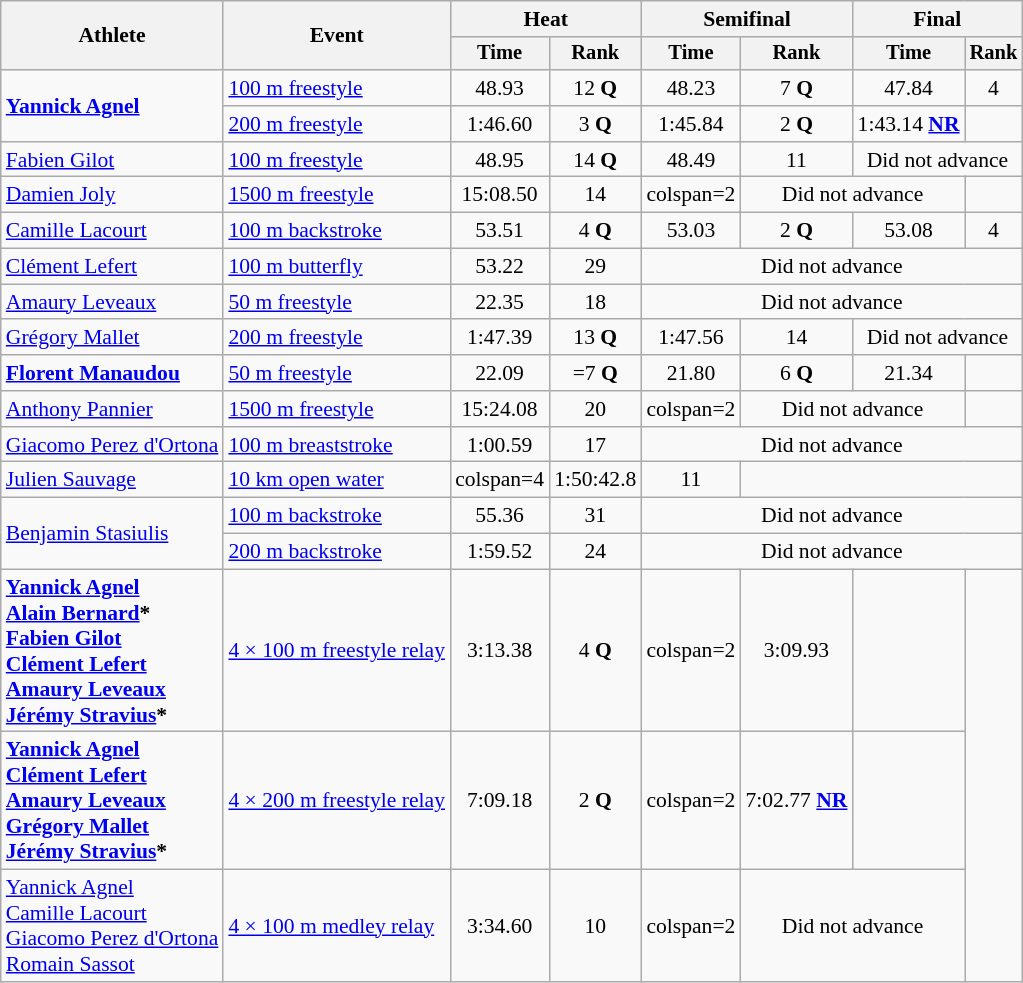<table class=wikitable style="font-size:90%">
<tr>
<th rowspan="2">Athlete</th>
<th rowspan="2">Event</th>
<th colspan="2">Heat</th>
<th colspan="2">Semifinal</th>
<th colspan="2">Final</th>
</tr>
<tr style="font-size:95%">
<th>Time</th>
<th>Rank</th>
<th>Time</th>
<th>Rank</th>
<th>Time</th>
<th>Rank</th>
</tr>
<tr align=center>
<td align=left rowspan=2><strong><a href='#'>Yannick Agnel</a></strong></td>
<td align=left><a href='#'>100 m freestyle</a></td>
<td>48.93</td>
<td>12 <strong>Q</strong></td>
<td>48.23</td>
<td>7 <strong>Q</strong></td>
<td>47.84</td>
<td>4</td>
</tr>
<tr align=center>
<td align=left><a href='#'>200 m freestyle</a></td>
<td>1:46.60</td>
<td>3 <strong>Q</strong></td>
<td>1:45.84</td>
<td>2 <strong>Q</strong></td>
<td>1:43.14 <strong><a href='#'>NR</a></strong></td>
<td></td>
</tr>
<tr align=center>
<td align=left><a href='#'>Fabien Gilot</a></td>
<td align=left><a href='#'>100 m freestyle</a></td>
<td>48.95</td>
<td>14 <strong>Q</strong></td>
<td>48.49</td>
<td>11</td>
<td colspan=2>Did not advance</td>
</tr>
<tr align=center>
<td align=left><a href='#'>Damien Joly</a></td>
<td align=left><a href='#'>1500 m freestyle</a></td>
<td>15:08.50</td>
<td>14</td>
<td>colspan=2 </td>
<td colspan=2>Did not advance</td>
</tr>
<tr align=center>
<td align=left><a href='#'>Camille Lacourt</a></td>
<td align=left><a href='#'>100 m backstroke</a></td>
<td>53.51</td>
<td>4 <strong>Q</strong></td>
<td>53.03</td>
<td>2 <strong>Q</strong></td>
<td>53.08</td>
<td>4</td>
</tr>
<tr align=center>
<td align=left><a href='#'>Clément Lefert</a></td>
<td align=left><a href='#'>100 m butterfly</a></td>
<td>53.22</td>
<td>29</td>
<td colspan=4>Did not advance</td>
</tr>
<tr align=center>
<td align=left><a href='#'>Amaury Leveaux</a></td>
<td align=left><a href='#'>50 m freestyle</a></td>
<td>22.35</td>
<td>18</td>
<td colspan=4>Did not advance</td>
</tr>
<tr align=center>
<td align=left><a href='#'>Grégory Mallet</a></td>
<td align=left><a href='#'>200 m freestyle</a></td>
<td>1:47.39</td>
<td>13 <strong>Q</strong></td>
<td>1:47.56</td>
<td>14</td>
<td colspan=2>Did not advance</td>
</tr>
<tr align=center>
<td align=left><strong><a href='#'>Florent Manaudou</a></strong></td>
<td align=left><a href='#'>50 m freestyle</a></td>
<td>22.09</td>
<td>=7 <strong>Q</strong></td>
<td>21.80</td>
<td>6 <strong>Q</strong></td>
<td>21.34</td>
<td></td>
</tr>
<tr align=center>
<td align=left><a href='#'>Anthony Pannier</a></td>
<td align=left><a href='#'>1500 m freestyle</a></td>
<td>15:24.08</td>
<td>20</td>
<td>colspan=2 </td>
<td colspan=2>Did not advance</td>
</tr>
<tr align=center>
<td align=left><a href='#'>Giacomo Perez d'Ortona</a></td>
<td align=left><a href='#'>100 m breaststroke</a></td>
<td>1:00.59</td>
<td>17</td>
<td colspan=4>Did not advance</td>
</tr>
<tr align=center>
<td align=left><a href='#'>Julien Sauvage</a></td>
<td align=left><a href='#'>10 km open water</a></td>
<td>colspan=4 </td>
<td>1:50:42.8</td>
<td>11</td>
</tr>
<tr align=center>
<td align=left rowspan=2><a href='#'>Benjamin Stasiulis</a></td>
<td align=left><a href='#'>100 m backstroke</a></td>
<td>55.36</td>
<td>31</td>
<td colspan=4>Did not advance</td>
</tr>
<tr align=center>
<td align=left><a href='#'>200 m backstroke</a></td>
<td>1:59.52</td>
<td>24</td>
<td colspan=4>Did not advance</td>
</tr>
<tr align=center>
<td align=left><strong><a href='#'>Yannick Agnel</a><br><a href='#'>Alain Bernard</a>*<br><a href='#'>Fabien Gilot</a><br><a href='#'>Clément Lefert</a><br><a href='#'>Amaury Leveaux</a><br><a href='#'>Jérémy Stravius</a>*</strong></td>
<td align=left><a href='#'>4 × 100 m freestyle relay</a></td>
<td>3:13.38</td>
<td>4 <strong>Q</strong></td>
<td>colspan=2 </td>
<td>3:09.93</td>
<td></td>
</tr>
<tr align=center>
<td align=left><strong><a href='#'>Yannick Agnel</a><br><a href='#'>Clément Lefert</a><br><a href='#'>Amaury Leveaux</a><br><a href='#'>Grégory Mallet</a><br><a href='#'>Jérémy Stravius</a>*</strong></td>
<td align=left><a href='#'>4 × 200 m freestyle relay</a></td>
<td>7:09.18</td>
<td>2 <strong>Q</strong></td>
<td>colspan=2 </td>
<td>7:02.77 <strong><a href='#'>NR</a></strong></td>
<td></td>
</tr>
<tr align=center>
<td align=left><a href='#'>Yannick Agnel</a><br><a href='#'>Camille Lacourt</a><br><a href='#'>Giacomo Perez d'Ortona</a><br><a href='#'>Romain Sassot</a></td>
<td align=left><a href='#'>4 × 100 m medley relay</a></td>
<td>3:34.60</td>
<td>10</td>
<td>colspan=2 </td>
<td colspan=2>Did not advance</td>
</tr>
</table>
